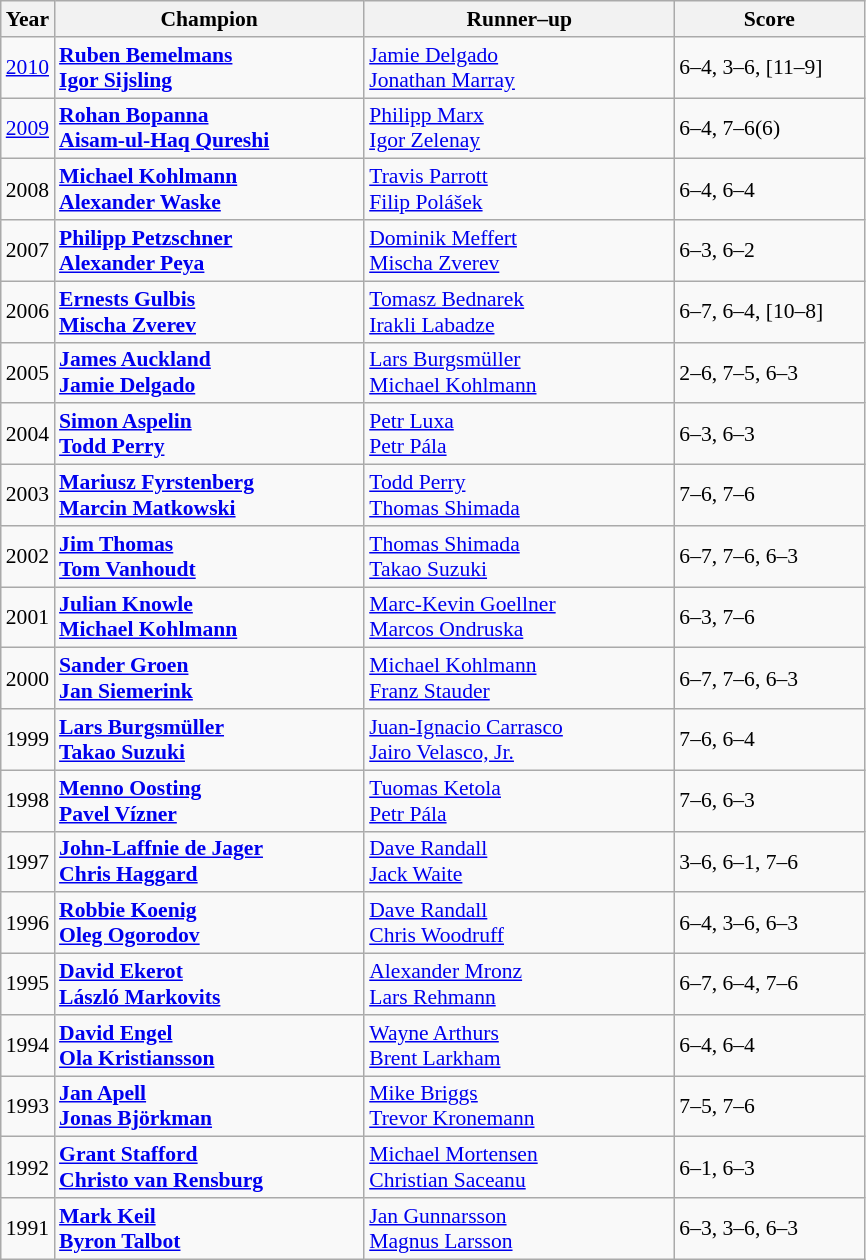<table class="wikitable" style="font-size:90%">
<tr>
<th>Year</th>
<th width="200">Champion</th>
<th width="200">Runner–up</th>
<th width="120">Score</th>
</tr>
<tr>
<td><a href='#'>2010</a></td>
<td> <strong><a href='#'>Ruben Bemelmans</a></strong> <br>  <strong><a href='#'>Igor Sijsling</a></strong></td>
<td> <a href='#'>Jamie Delgado</a> <br>  <a href='#'>Jonathan Marray</a></td>
<td>6–4, 3–6, [11–9]</td>
</tr>
<tr>
<td><a href='#'>2009</a></td>
<td> <strong><a href='#'>Rohan Bopanna</a></strong> <br>  <strong><a href='#'>Aisam-ul-Haq Qureshi</a></strong></td>
<td> <a href='#'>Philipp Marx</a> <br>  <a href='#'>Igor Zelenay</a></td>
<td>6–4, 7–6(6)</td>
</tr>
<tr>
<td>2008</td>
<td> <strong><a href='#'>Michael Kohlmann</a></strong> <br>  <strong><a href='#'>Alexander Waske</a></strong></td>
<td> <a href='#'>Travis Parrott</a> <br>  <a href='#'>Filip Polášek</a></td>
<td>6–4, 6–4</td>
</tr>
<tr>
<td>2007</td>
<td> <strong><a href='#'>Philipp Petzschner</a></strong> <br>  <strong><a href='#'>Alexander Peya</a></strong></td>
<td> <a href='#'>Dominik Meffert</a> <br>  <a href='#'>Mischa Zverev</a></td>
<td>6–3, 6–2</td>
</tr>
<tr>
<td>2006</td>
<td> <strong><a href='#'>Ernests Gulbis</a></strong> <br>  <strong><a href='#'>Mischa Zverev</a></strong></td>
<td> <a href='#'>Tomasz Bednarek</a> <br>  <a href='#'>Irakli Labadze</a></td>
<td>6–7, 6–4, [10–8]</td>
</tr>
<tr>
<td>2005</td>
<td> <strong><a href='#'>James Auckland</a></strong> <br>  <strong><a href='#'>Jamie Delgado</a></strong></td>
<td> <a href='#'>Lars Burgsmüller</a> <br>  <a href='#'>Michael Kohlmann</a></td>
<td>2–6, 7–5, 6–3</td>
</tr>
<tr>
<td>2004</td>
<td> <strong><a href='#'>Simon Aspelin</a></strong> <br>  <strong><a href='#'>Todd Perry</a></strong></td>
<td> <a href='#'>Petr Luxa</a> <br>  <a href='#'>Petr Pála</a></td>
<td>6–3, 6–3</td>
</tr>
<tr>
<td>2003</td>
<td> <strong><a href='#'>Mariusz Fyrstenberg</a></strong> <br>  <strong><a href='#'>Marcin Matkowski</a></strong></td>
<td> <a href='#'>Todd Perry</a> <br>  <a href='#'>Thomas Shimada</a></td>
<td>7–6, 7–6</td>
</tr>
<tr>
<td>2002</td>
<td> <strong><a href='#'>Jim Thomas</a></strong> <br>  <strong><a href='#'>Tom Vanhoudt</a></strong></td>
<td> <a href='#'>Thomas Shimada</a> <br>  <a href='#'>Takao Suzuki</a></td>
<td>6–7, 7–6, 6–3</td>
</tr>
<tr>
<td>2001</td>
<td> <strong><a href='#'>Julian Knowle</a></strong> <br>  <strong><a href='#'>Michael Kohlmann</a></strong></td>
<td> <a href='#'>Marc-Kevin Goellner</a> <br>  <a href='#'>Marcos Ondruska</a></td>
<td>6–3, 7–6</td>
</tr>
<tr>
<td>2000</td>
<td> <strong><a href='#'>Sander Groen</a></strong> <br>  <strong><a href='#'>Jan Siemerink</a></strong></td>
<td> <a href='#'>Michael Kohlmann</a> <br>  <a href='#'>Franz Stauder</a></td>
<td>6–7, 7–6, 6–3</td>
</tr>
<tr>
<td>1999</td>
<td> <strong><a href='#'>Lars Burgsmüller</a></strong> <br>  <strong><a href='#'>Takao Suzuki</a></strong></td>
<td> <a href='#'>Juan-Ignacio Carrasco</a> <br>  <a href='#'>Jairo Velasco, Jr.</a></td>
<td>7–6, 6–4</td>
</tr>
<tr>
<td>1998</td>
<td> <strong><a href='#'>Menno Oosting</a></strong> <br>  <strong><a href='#'>Pavel Vízner</a></strong></td>
<td> <a href='#'>Tuomas Ketola</a> <br>  <a href='#'>Petr Pála</a></td>
<td>7–6, 6–3</td>
</tr>
<tr>
<td>1997</td>
<td> <strong><a href='#'>John-Laffnie de Jager</a></strong> <br>  <strong><a href='#'>Chris Haggard</a></strong></td>
<td> <a href='#'>Dave Randall</a> <br>  <a href='#'>Jack Waite</a></td>
<td>3–6, 6–1, 7–6</td>
</tr>
<tr>
<td>1996</td>
<td> <strong><a href='#'>Robbie Koenig</a></strong> <br>  <strong><a href='#'>Oleg Ogorodov</a></strong></td>
<td> <a href='#'>Dave Randall</a> <br>  <a href='#'>Chris Woodruff</a></td>
<td>6–4, 3–6, 6–3</td>
</tr>
<tr>
<td>1995</td>
<td> <strong><a href='#'>David Ekerot</a></strong> <br>  <strong><a href='#'>László Markovits</a></strong></td>
<td> <a href='#'>Alexander Mronz</a> <br>  <a href='#'>Lars Rehmann</a></td>
<td>6–7, 6–4, 7–6</td>
</tr>
<tr>
<td>1994</td>
<td> <strong><a href='#'>David Engel</a></strong> <br>  <strong><a href='#'>Ola Kristiansson</a></strong></td>
<td> <a href='#'>Wayne Arthurs</a> <br>  <a href='#'>Brent Larkham</a></td>
<td>6–4, 6–4</td>
</tr>
<tr>
<td>1993</td>
<td> <strong><a href='#'>Jan Apell</a></strong> <br>  <strong><a href='#'>Jonas Björkman</a></strong></td>
<td> <a href='#'>Mike Briggs</a> <br>  <a href='#'>Trevor Kronemann</a></td>
<td>7–5, 7–6</td>
</tr>
<tr>
<td>1992</td>
<td> <strong><a href='#'>Grant Stafford</a></strong> <br>  <strong><a href='#'>Christo van Rensburg</a></strong></td>
<td> <a href='#'>Michael Mortensen</a> <br>  <a href='#'>Christian Saceanu</a></td>
<td>6–1, 6–3</td>
</tr>
<tr>
<td>1991</td>
<td> <strong><a href='#'>Mark Keil</a></strong> <br>  <strong><a href='#'>Byron Talbot</a></strong></td>
<td> <a href='#'>Jan Gunnarsson</a> <br>  <a href='#'>Magnus Larsson</a></td>
<td>6–3, 3–6, 6–3</td>
</tr>
</table>
